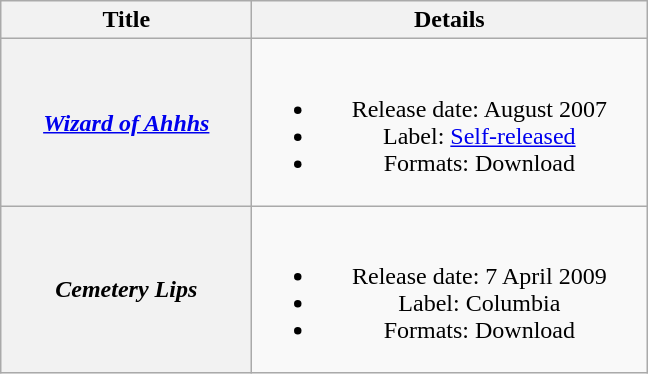<table class="wikitable plainrowheaders" style="text-align: center;">
<tr>
<th style="width: 10em;" scope="col">Title</th>
<th style="width: 16em;" scope="col">Details</th>
</tr>
<tr>
<th scope="row"><em><a href='#'>Wizard of Ahhhs</a></em></th>
<td><br><ul><li>Release date: August 2007</li><li>Label: <a href='#'>Self-released</a></li><li>Formats: Download</li></ul></td>
</tr>
<tr>
<th scope="row"><em>Cemetery Lips</em></th>
<td><br><ul><li>Release date: 7 April 2009</li><li>Label: Columbia</li><li>Formats: Download</li></ul></td>
</tr>
</table>
